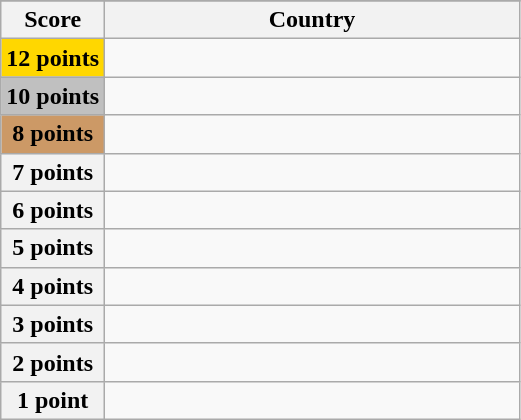<table class="wikitable">
<tr>
</tr>
<tr>
<th scope="col" width="20%">Score</th>
<th scope="col">Country</th>
</tr>
<tr>
<th scope="row" style="background:gold">12 points</th>
<td></td>
</tr>
<tr>
<th scope="row" style="background:silver">10 points</th>
<td></td>
</tr>
<tr>
<th scope="row" style="background:#CC9966">8 points</th>
<td></td>
</tr>
<tr>
<th scope="row">7 points</th>
<td></td>
</tr>
<tr>
<th scope="row">6 points</th>
<td></td>
</tr>
<tr>
<th scope="row">5 points</th>
<td></td>
</tr>
<tr>
<th scope="row">4 points</th>
<td></td>
</tr>
<tr>
<th scope="row">3 points</th>
<td></td>
</tr>
<tr>
<th scope="row">2 points</th>
<td></td>
</tr>
<tr>
<th scope="row">1 point</th>
<td></td>
</tr>
</table>
